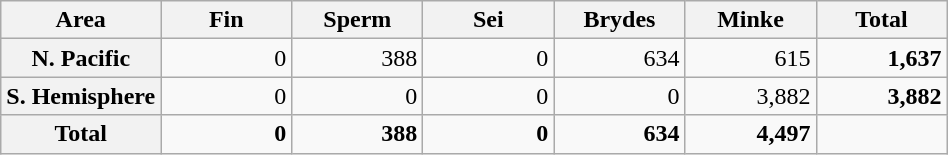<table class="wikitable">
<tr>
<th>Area</th>
<th style="width:5em">Fin</th>
<th style="width:5em">Sperm</th>
<th style="width:5em">Sei</th>
<th style="width:5em">Brydes</th>
<th style="width:5em">Minke</th>
<th style="width:5em">Total</th>
</tr>
<tr>
<th>N. Pacific</th>
<td style="text-align:right">0</td>
<td style="text-align:right">388</td>
<td style="text-align:right">0</td>
<td style="text-align:right">634</td>
<td style="text-align:right">615</td>
<td style="text-align:right"><strong>1,637</strong></td>
</tr>
<tr>
<th>S. Hemisphere</th>
<td style="text-align:right">0</td>
<td style="text-align:right">0</td>
<td style="text-align:right">0</td>
<td style="text-align:right">0</td>
<td style="text-align:right">3,882</td>
<td style="text-align:right"><strong>3,882</strong></td>
</tr>
<tr>
<th>Total</th>
<td style="text-align:right"><strong>0</strong></td>
<td style="text-align:right"><strong>388</strong></td>
<td style="text-align:right"><strong>0</strong></td>
<td style="text-align:right"><strong>634</strong></td>
<td style="text-align:right"><strong>4,497</strong></td>
<td style="text-align:right"><strong></strong></td>
</tr>
</table>
